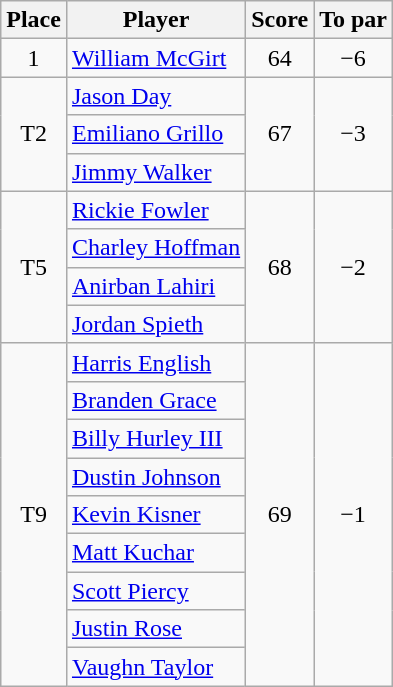<table class="wikitable">
<tr>
<th>Place</th>
<th>Player</th>
<th>Score</th>
<th>To par</th>
</tr>
<tr>
<td align=center>1</td>
<td> <a href='#'>William McGirt</a></td>
<td align=center>64</td>
<td align=center>−6</td>
</tr>
<tr>
<td rowspan=3 align=center>T2</td>
<td> <a href='#'>Jason Day</a></td>
<td rowspan=3 align=center>67</td>
<td rowspan=3 align=center>−3</td>
</tr>
<tr>
<td> <a href='#'>Emiliano Grillo</a></td>
</tr>
<tr>
<td> <a href='#'>Jimmy Walker</a></td>
</tr>
<tr>
<td rowspan=4 align=center>T5</td>
<td> <a href='#'>Rickie Fowler</a></td>
<td rowspan=4 align=center>68</td>
<td rowspan=4 align=center>−2</td>
</tr>
<tr>
<td> <a href='#'>Charley Hoffman</a></td>
</tr>
<tr>
<td> <a href='#'>Anirban Lahiri</a></td>
</tr>
<tr>
<td> <a href='#'>Jordan Spieth</a></td>
</tr>
<tr>
<td rowspan=9 align=center>T9</td>
<td> <a href='#'>Harris English</a></td>
<td rowspan=9 align=center>69</td>
<td rowspan=9 align=center>−1</td>
</tr>
<tr>
<td> <a href='#'>Branden Grace</a></td>
</tr>
<tr>
<td> <a href='#'>Billy Hurley III</a></td>
</tr>
<tr>
<td> <a href='#'>Dustin Johnson</a></td>
</tr>
<tr>
<td> <a href='#'>Kevin Kisner</a></td>
</tr>
<tr>
<td> <a href='#'>Matt Kuchar</a></td>
</tr>
<tr>
<td> <a href='#'>Scott Piercy</a></td>
</tr>
<tr>
<td> <a href='#'>Justin Rose</a></td>
</tr>
<tr>
<td> <a href='#'>Vaughn Taylor</a></td>
</tr>
</table>
